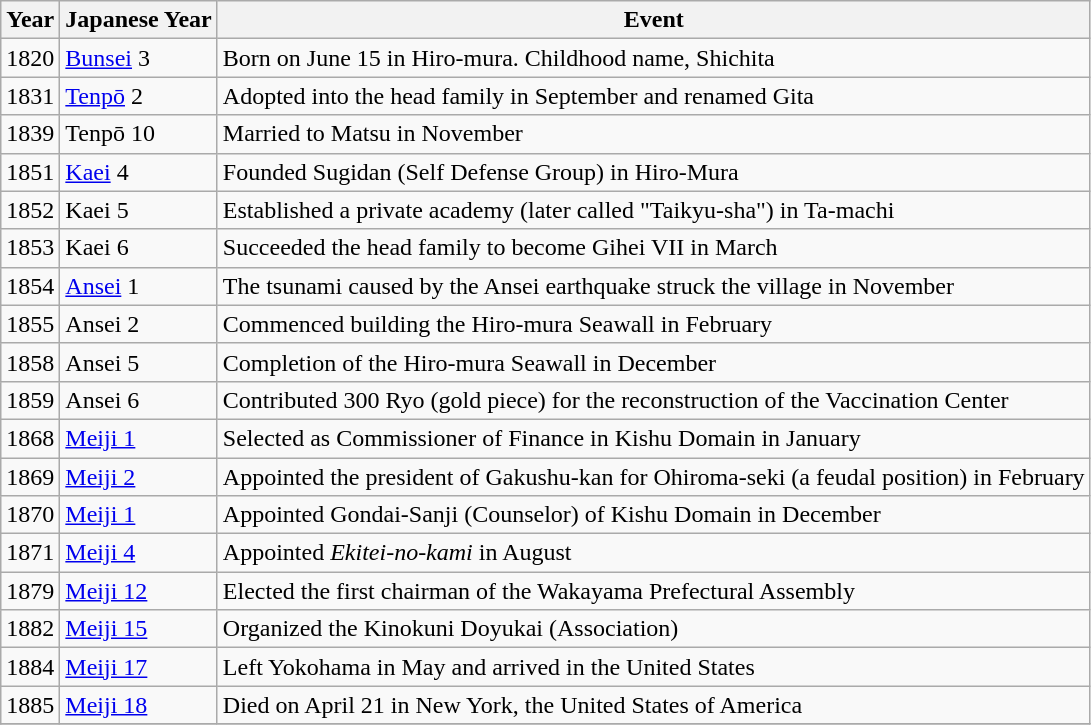<table class="wikitable">
<tr>
<th>Year</th>
<th>Japanese Year</th>
<th>Event</th>
</tr>
<tr>
<td rowSpan="1">1820</td>
<td height="10"><a href='#'>Bunsei</a> 3</td>
<td>Born on June 15 in Hiro-mura. Childhood name, Shichita</td>
</tr>
<tr>
<td rowSpan="1">1831</td>
<td height="10"><a href='#'>Tenpō</a> 2</td>
<td>Adopted into the head family in September and renamed Gita</td>
</tr>
<tr>
<td rowSpan="1">1839</td>
<td height="10">Tenpō 10</td>
<td>Married to Matsu in November</td>
</tr>
<tr>
<td rowSpan="1">1851</td>
<td height="10"><a href='#'>Kaei</a> 4</td>
<td>Founded Sugidan (Self Defense Group) in Hiro-Mura</td>
</tr>
<tr>
<td rowSpan="1">1852</td>
<td height="10">Kaei 5</td>
<td>Established a private academy (later called "Taikyu-sha") in Ta-machi</td>
</tr>
<tr>
<td rowSpan="1">1853</td>
<td height="10">Kaei 6</td>
<td>Succeeded the head family to become Gihei VII in March</td>
</tr>
<tr>
<td rowSpan="1">1854</td>
<td height="10"><a href='#'>Ansei</a> 1</td>
<td>The tsunami caused by the Ansei earthquake struck the village in November</td>
</tr>
<tr>
<td rowSpan="1">1855</td>
<td height="10">Ansei 2</td>
<td>Commenced building the Hiro-mura Seawall in February</td>
</tr>
<tr>
<td rowSpan="1">1858</td>
<td height="10">Ansei 5</td>
<td>Completion of the Hiro-mura Seawall in December</td>
</tr>
<tr>
<td rowSpan="1">1859</td>
<td height="10">Ansei 6</td>
<td>Contributed 300 Ryo (gold piece) for the reconstruction of the Vaccination Center</td>
</tr>
<tr>
<td rowSpan="1">1868</td>
<td height="10"><a href='#'>Meiji 1</a></td>
<td>Selected as Commissioner of Finance in Kishu Domain in January</td>
</tr>
<tr>
<td rowSpan="1">1869</td>
<td height="10"><a href='#'>Meiji 2</a></td>
<td>Appointed the president of Gakushu-kan for Ohiroma-seki (a feudal position) in February</td>
</tr>
<tr>
<td rowSpan="1">1870</td>
<td height="10"><a href='#'>Meiji 1</a></td>
<td>Appointed Gondai-Sanji (Counselor) of Kishu Domain in December</td>
</tr>
<tr>
<td rowSpan="1">1871</td>
<td height="10"><a href='#'>Meiji 4</a></td>
<td>Appointed <em>Ekitei-no-kami</em> in August</td>
</tr>
<tr>
<td rowSpan="1">1879</td>
<td height="10"><a href='#'>Meiji 12</a></td>
<td>Elected the first chairman of the Wakayama Prefectural Assembly</td>
</tr>
<tr>
<td rowSpan="1">1882</td>
<td height="10"><a href='#'>Meiji 15</a></td>
<td>Organized the Kinokuni Doyukai (Association)</td>
</tr>
<tr>
<td rowSpan="1">1884</td>
<td height="10"><a href='#'>Meiji 17</a></td>
<td>Left Yokohama in May and arrived in the United States</td>
</tr>
<tr>
<td rowSpan="1">1885</td>
<td height="10"><a href='#'>Meiji 18</a></td>
<td>Died on April 21 in New York, the United States of America</td>
</tr>
<tr>
</tr>
</table>
